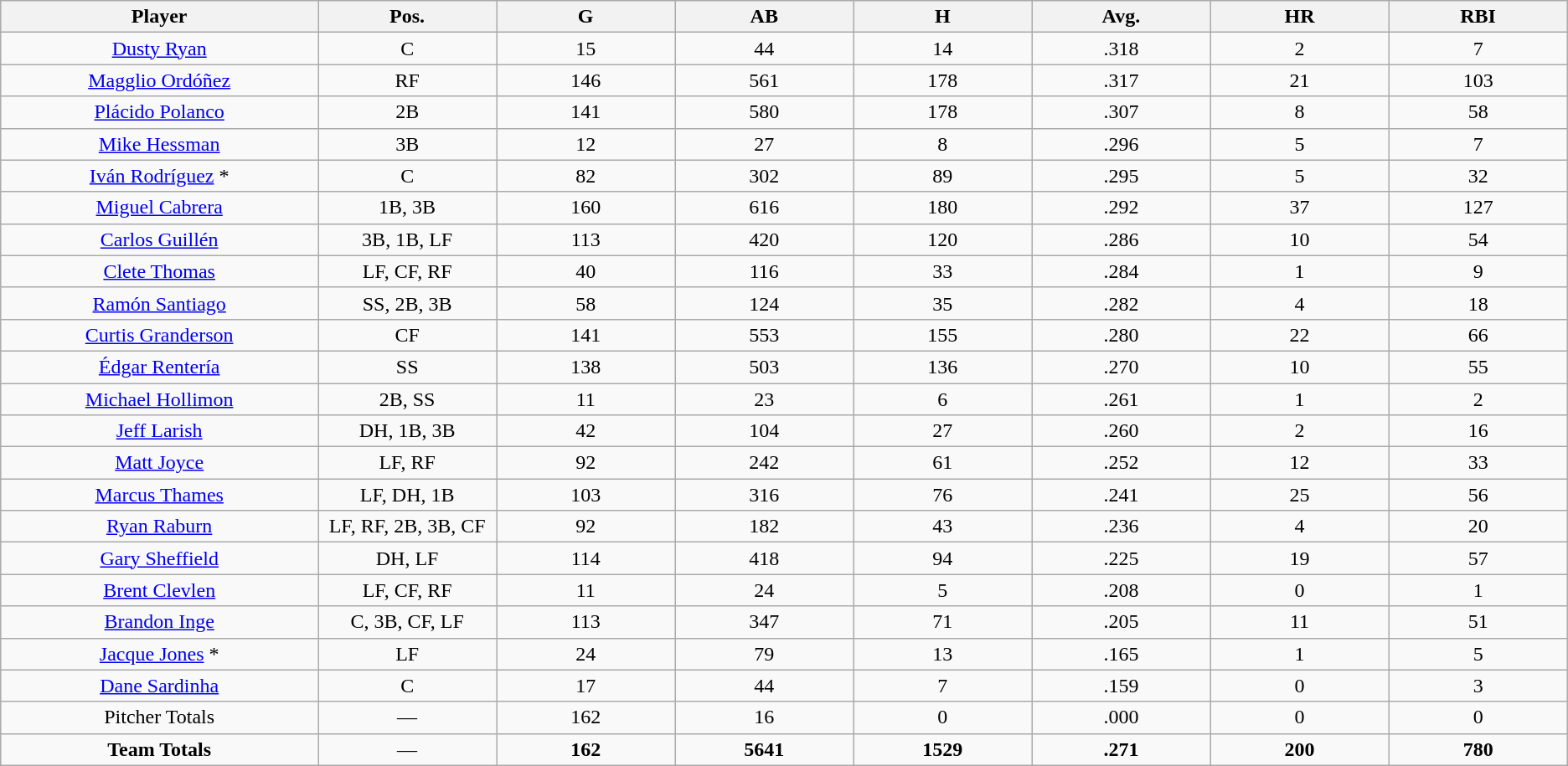<table class="wikitable sortable" style="text-align:center;">
<tr>
<th bgcolor="#DDDDFF" width="16%">Player</th>
<th bgcolor="#DDDDFF" width="9%">Pos.</th>
<th bgcolor="#DDDDFF" width="9%">G</th>
<th bgcolor="#DDDDFF" width="9%">AB</th>
<th bgcolor="#DDDDFF" width="9%">H</th>
<th bgcolor="#DDDDFF" width="9%">Avg.</th>
<th bgcolor="#DDDDFF" width="9%">HR</th>
<th bgcolor="#DDDDFF" width="9%">RBI</th>
</tr>
<tr align="center">
<td><a href='#'>Dusty Ryan</a></td>
<td>C</td>
<td>15</td>
<td>44</td>
<td>14</td>
<td>.318</td>
<td>2</td>
<td>7</td>
</tr>
<tr align="center">
<td><a href='#'>Magglio Ordóñez</a></td>
<td>RF</td>
<td>146</td>
<td>561</td>
<td>178</td>
<td>.317</td>
<td>21</td>
<td>103</td>
</tr>
<tr align="center">
<td><a href='#'>Plácido Polanco</a></td>
<td>2B</td>
<td>141</td>
<td>580</td>
<td>178</td>
<td>.307</td>
<td>8</td>
<td>58</td>
</tr>
<tr align="center">
<td><a href='#'>Mike Hessman</a></td>
<td>3B</td>
<td>12</td>
<td>27</td>
<td>8</td>
<td>.296</td>
<td>5</td>
<td>7</td>
</tr>
<tr align="center">
<td><a href='#'>Iván Rodríguez</a> *</td>
<td>C</td>
<td>82</td>
<td>302</td>
<td>89</td>
<td>.295</td>
<td>5</td>
<td>32</td>
</tr>
<tr align="center">
<td><a href='#'>Miguel Cabrera</a></td>
<td>1B, 3B</td>
<td>160</td>
<td>616</td>
<td>180</td>
<td>.292</td>
<td>37</td>
<td>127</td>
</tr>
<tr align="center">
<td><a href='#'>Carlos Guillén</a></td>
<td>3B, 1B, LF</td>
<td>113</td>
<td>420</td>
<td>120</td>
<td>.286</td>
<td>10</td>
<td>54</td>
</tr>
<tr align="center">
<td><a href='#'>Clete Thomas</a></td>
<td>LF, CF, RF</td>
<td>40</td>
<td>116</td>
<td>33</td>
<td>.284</td>
<td>1</td>
<td>9</td>
</tr>
<tr align="center">
<td><a href='#'>Ramón Santiago</a></td>
<td>SS, 2B, 3B</td>
<td>58</td>
<td>124</td>
<td>35</td>
<td>.282</td>
<td>4</td>
<td>18</td>
</tr>
<tr align="center">
<td><a href='#'>Curtis Granderson</a></td>
<td>CF</td>
<td>141</td>
<td>553</td>
<td>155</td>
<td>.280</td>
<td>22</td>
<td>66</td>
</tr>
<tr align="center">
<td><a href='#'>Édgar Rentería</a></td>
<td>SS</td>
<td>138</td>
<td>503</td>
<td>136</td>
<td>.270</td>
<td>10</td>
<td>55</td>
</tr>
<tr align="center">
<td><a href='#'>Michael Hollimon</a></td>
<td>2B, SS</td>
<td>11</td>
<td>23</td>
<td>6</td>
<td>.261</td>
<td>1</td>
<td>2</td>
</tr>
<tr align="center">
<td><a href='#'>Jeff Larish</a></td>
<td>DH, 1B, 3B</td>
<td>42</td>
<td>104</td>
<td>27</td>
<td>.260</td>
<td>2</td>
<td>16</td>
</tr>
<tr align="center">
<td><a href='#'>Matt Joyce</a></td>
<td>LF, RF</td>
<td>92</td>
<td>242</td>
<td>61</td>
<td>.252</td>
<td>12</td>
<td>33</td>
</tr>
<tr align="center">
<td><a href='#'>Marcus Thames</a></td>
<td>LF, DH, 1B</td>
<td>103</td>
<td>316</td>
<td>76</td>
<td>.241</td>
<td>25</td>
<td>56</td>
</tr>
<tr align="center">
<td><a href='#'>Ryan Raburn</a></td>
<td>LF, RF, 2B, 3B, CF</td>
<td>92</td>
<td>182</td>
<td>43</td>
<td>.236</td>
<td>4</td>
<td>20</td>
</tr>
<tr align="center">
<td><a href='#'>Gary Sheffield</a></td>
<td>DH, LF</td>
<td>114</td>
<td>418</td>
<td>94</td>
<td>.225</td>
<td>19</td>
<td>57</td>
</tr>
<tr align="center">
<td><a href='#'>Brent Clevlen</a></td>
<td>LF, CF, RF</td>
<td>11</td>
<td>24</td>
<td>5</td>
<td>.208</td>
<td>0</td>
<td>1</td>
</tr>
<tr align="center">
<td><a href='#'>Brandon Inge</a></td>
<td>C, 3B, CF, LF</td>
<td>113</td>
<td>347</td>
<td>71</td>
<td>.205</td>
<td>11</td>
<td>51</td>
</tr>
<tr align="center">
<td><a href='#'>Jacque Jones</a> *</td>
<td>LF</td>
<td>24</td>
<td>79</td>
<td>13</td>
<td>.165</td>
<td>1</td>
<td>5</td>
</tr>
<tr align="center">
<td><a href='#'>Dane Sardinha</a></td>
<td>C</td>
<td>17</td>
<td>44</td>
<td>7</td>
<td>.159</td>
<td>0</td>
<td>3</td>
</tr>
<tr align="center">
<td>Pitcher Totals</td>
<td>—</td>
<td>162</td>
<td>16</td>
<td>0</td>
<td>.000</td>
<td>0</td>
<td>0</td>
</tr>
<tr align="center">
<td><strong>Team Totals</strong></td>
<td>—</td>
<td><strong>162</strong></td>
<td><strong>5641</strong></td>
<td><strong>1529</strong></td>
<td><strong>.271</strong></td>
<td><strong>200</strong></td>
<td><strong>780</strong></td>
</tr>
</table>
